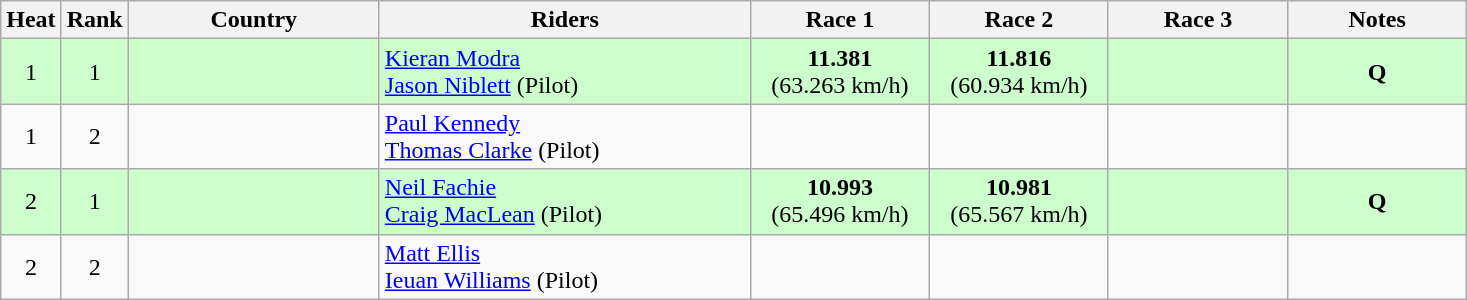<table class="wikitable sortable" style="text-align:center;">
<tr>
<th>Heat</th>
<th>Rank</th>
<th style="width:10em;">Country</th>
<th style="width:15em;">Riders</th>
<th style="width:7em;">Race 1</th>
<th style="width:7em;">Race 2</th>
<th style="width:7em;">Race 3</th>
<th style="width:7em;">Notes</th>
</tr>
<tr bgcolor=ccffcc>
<td>1</td>
<td>1</td>
<td align=left></td>
<td align=left><a href='#'>Kieran Modra</a><br><a href='#'>Jason Niblett</a> (Pilot)</td>
<td><strong>11.381</strong><br>(63.263 km/h)</td>
<td><strong>11.816</strong><br>(60.934 km/h)</td>
<td></td>
<td><strong>Q</strong></td>
</tr>
<tr>
<td>1</td>
<td>2</td>
<td align=left></td>
<td align=left><a href='#'>Paul Kennedy</a><br><a href='#'>Thomas Clarke</a> (Pilot)</td>
<td></td>
<td></td>
<td></td>
<td></td>
</tr>
<tr bgcolor=ccffcc>
<td>2</td>
<td>1</td>
<td align=left></td>
<td align=left><a href='#'>Neil Fachie</a><br><a href='#'>Craig MacLean</a> (Pilot)</td>
<td><strong>10.993</strong><br>(65.496 km/h)</td>
<td><strong>10.981</strong><br>(65.567 km/h)</td>
<td></td>
<td><strong>Q</strong></td>
</tr>
<tr>
<td>2</td>
<td>2</td>
<td align=left></td>
<td align=left><a href='#'>Matt Ellis</a><br><a href='#'>Ieuan Williams</a> (Pilot)</td>
<td></td>
<td></td>
<td></td>
<td></td>
</tr>
</table>
